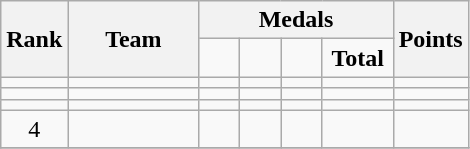<table class="wikitable">
<tr>
<th rowspan=2>Rank</th>
<th width=80px rowspan=2>Team</th>
<th colspan=4>Medals</th>
<th rowspan=2>Points</th>
</tr>
<tr>
<td width=20px align=center></td>
<td width=20px align=center></td>
<td width=20px align=center></td>
<td width=40px align=center><strong>Total</strong></td>
</tr>
<tr>
<td align=center></td>
<td></td>
<td></td>
<td></td>
<td></td>
<td></td>
<td></td>
</tr>
<tr>
<td align=center></td>
<td></td>
<td></td>
<td></td>
<td></td>
<td></td>
<td></td>
</tr>
<tr>
<td align=center></td>
<td><strong></strong></td>
<td></td>
<td></td>
<td></td>
<td></td>
<td></td>
</tr>
<tr>
<td align=center>4</td>
<td></td>
<td></td>
<td></td>
<td></td>
<td></td>
<td></td>
</tr>
<tr>
</tr>
</table>
